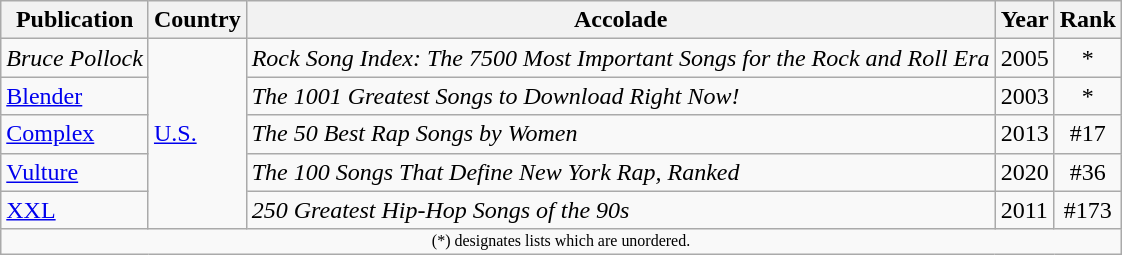<table class="wikitable">
<tr>
<th>Publication</th>
<th>Country</th>
<th>Accolade</th>
<th>Year</th>
<th style="text-align:center;">Rank</th>
</tr>
<tr>
<td><em>Bruce Pollock</em></td>
<td rowspan=5><a href='#'>U.S.</a></td>
<td><em>Rock Song Index: The 7500 Most Important Songs for the Rock and Roll Era</em></td>
<td>2005</td>
<td style="text-align:center;">*</td>
</tr>
<tr>
<td><a href='#'>Blender</a></td>
<td><em>The 1001 Greatest Songs to Download Right Now!</em></td>
<td>2003</td>
<td style="text-align:center;">*</td>
</tr>
<tr>
<td><a href='#'>Complex</a></td>
<td><em>The 50 Best Rap Songs by Women</em></td>
<td>2013</td>
<td style="text-align:center;">#17</td>
</tr>
<tr>
<td><a href='#'>Vulture</a></td>
<td><em>The 100 Songs That Define New York Rap, Ranked</em></td>
<td>2020</td>
<td style="text-align:center;">#36</td>
</tr>
<tr>
<td><a href='#'>XXL</a></td>
<td><em>250 Greatest Hip-Hop Songs of the 90s</em></td>
<td>2011</td>
<td style="text-align:center;">#173</td>
</tr>
<tr>
<td colspan="7" style="text-align:center; font-size:8pt;">(*) designates lists which are unordered.</td>
</tr>
</table>
